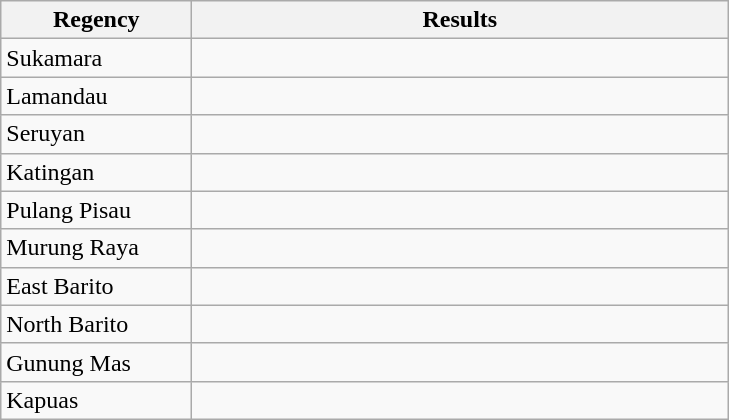<table class="wikitable sortable" style="text-align: center;">
<tr style="text-align: center;">
<th style="width: 120px;">Regency</th>
<th style="width: 350px;">Results</th>
</tr>
<tr>
<td style="text-align: left;">Sukamara</td>
<td></td>
</tr>
<tr>
<td style="text-align: left;">Lamandau</td>
<td></td>
</tr>
<tr>
<td style="text-align: left;">Seruyan</td>
<td></td>
</tr>
<tr>
<td style="text-align: left;">Katingan</td>
<td></td>
</tr>
<tr>
<td style="text-align: left;">Pulang Pisau</td>
<td></td>
</tr>
<tr>
<td style="text-align: left;">Murung Raya</td>
<td></td>
</tr>
<tr>
<td style="text-align: left;">East Barito</td>
<td></td>
</tr>
<tr>
<td style="text-align: left;">North Barito</td>
<td></td>
</tr>
<tr>
<td style="text-align: left;">Gunung Mas</td>
<td></td>
</tr>
<tr>
<td style="text-align: left;">Kapuas</td>
<td></td>
</tr>
</table>
